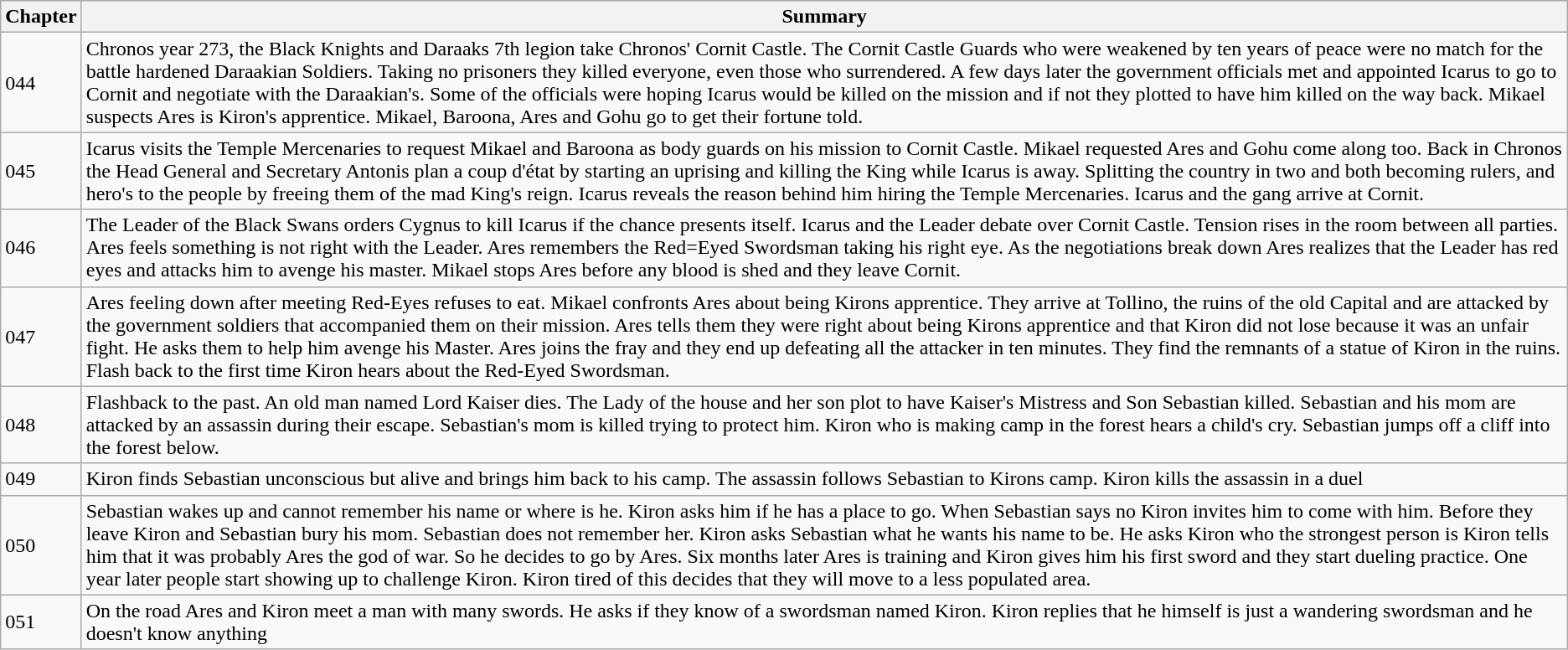<table class="wikitable">
<tr>
<th>Chapter</th>
<th>Summary</th>
</tr>
<tr>
<td>044</td>
<td>Chronos year 273, the Black Knights and Daraaks 7th legion take Chronos' Cornit Castle. The Cornit Castle Guards who were weakened by ten years of peace were no match for the battle hardened Daraakian Soldiers. Taking no prisoners they killed everyone, even those who surrendered. A few days later the government officials met and appointed Icarus to go to Cornit and negotiate with the Daraakian's. Some of the officials were hoping Icarus would be killed on the mission and if not they plotted to have him killed on the way back. Mikael suspects Ares is Kiron's apprentice. Mikael, Baroona, Ares and Gohu go to get their fortune told.</td>
</tr>
<tr>
<td>045</td>
<td>Icarus visits the Temple Mercenaries to request Mikael and Baroona as body guards on his mission to Cornit Castle. Mikael requested Ares and Gohu come along too. Back in Chronos the Head General and Secretary Antonis plan a coup d'état by starting an uprising and killing the King while Icarus is away. Splitting the country in two and both becoming rulers, and hero's to the people by freeing them of the mad King's reign. Icarus reveals the reason behind him hiring the Temple Mercenaries. Icarus and the gang arrive at Cornit.</td>
</tr>
<tr>
<td>046</td>
<td>The Leader of the Black Swans orders Cygnus to kill Icarus if the chance presents itself. Icarus and the Leader debate over Cornit Castle. Tension rises in the room between all parties. Ares feels something is not right with the Leader. Ares remembers the Red=Eyed Swordsman taking his right eye. As the negotiations break down Ares realizes that the Leader has red eyes and attacks him to avenge his master. Mikael stops Ares before any blood is shed and they leave Cornit.</td>
</tr>
<tr>
<td>047</td>
<td>Ares feeling down after meeting Red-Eyes refuses to eat. Mikael confronts Ares about being Kirons apprentice. They arrive at Tollino, the ruins of the old Capital and are attacked by the government soldiers that accompanied them on their mission. Ares tells them they were right about being Kirons apprentice and that Kiron did not lose because it was an unfair fight. He asks them to help him avenge his Master. Ares joins the fray and they end up defeating all the attacker in ten minutes. They find the remnants of a statue of Kiron in the ruins. Flash back to the first time Kiron hears about the Red-Eyed Swordsman.</td>
</tr>
<tr>
<td>048</td>
<td>Flashback to the past. An old man named Lord Kaiser dies. The Lady of the house and her son plot to have Kaiser's Mistress and Son Sebastian killed. Sebastian and his mom are attacked by an assassin during their escape. Sebastian's mom is killed trying to protect him. Kiron who is making camp in the forest hears a child's cry. Sebastian jumps off a cliff into the forest below.</td>
</tr>
<tr>
<td>049</td>
<td>Kiron finds Sebastian unconscious but alive and brings him back to his camp. The assassin follows Sebastian to Kirons camp. Kiron kills the assassin in a duel</td>
</tr>
<tr>
<td>050</td>
<td>Sebastian wakes up and cannot remember his name or where is he. Kiron asks him if he has a place to go. When Sebastian says no Kiron invites him to come with him. Before they leave Kiron and Sebastian bury his mom. Sebastian does not remember her. Kiron asks Sebastian what he wants his name to be. He asks Kiron who the strongest person is Kiron tells him that it was probably Ares the god of war. So he decides to go by Ares. Six months later Ares is training and Kiron gives him his first sword and they start dueling practice. One year later people start showing up to challenge Kiron. Kiron tired of this decides that they will move to a less populated area.</td>
</tr>
<tr>
<td>051</td>
<td>On the road Ares and Kiron meet a man with many swords. He asks if they know of a swordsman named Kiron. Kiron replies that he himself is just a wandering swordsman and he doesn't know anything</td>
</tr>
</table>
